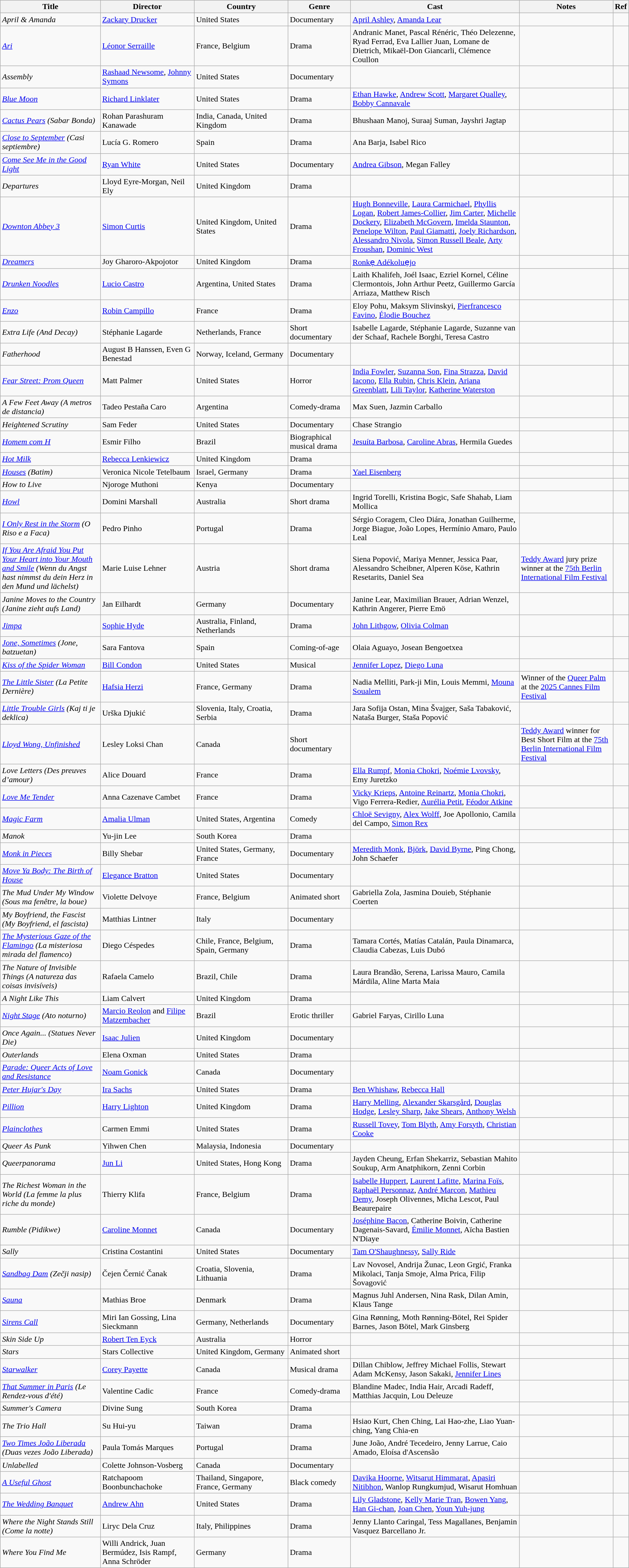<table class="wikitable sortable">
<tr>
<th width="16%">Title</th>
<th width="15%">Director</th>
<th width="15%">Country</th>
<th width="10%">Genre</th>
<th width="27%">Cast</th>
<th width="15%">Notes</th>
<th width="2%">Ref</th>
</tr>
<tr>
<td><em>April & Amanda</em></td>
<td><a href='#'>Zackary Drucker</a></td>
<td>United States</td>
<td>Documentary</td>
<td><a href='#'>April Ashley</a>, <a href='#'>Amanda Lear</a></td>
<td></td>
<td></td>
</tr>
<tr>
<td><em><a href='#'>Ari</a></em></td>
<td><a href='#'>Léonor Serraille</a></td>
<td>France, Belgium</td>
<td>Drama</td>
<td>Andranic Manet, Pascal Rénéric, Théo Delezenne, Ryad Ferrad, Eva Lallier Juan, Lomane de Dietrich, Mikaël-Don Giancarli, Clémence Coullon</td>
<td></td>
<td></td>
</tr>
<tr>
<td><em>Assembly</em></td>
<td><a href='#'>Rashaad Newsome</a>, <a href='#'>Johnny Symons</a></td>
<td>United States</td>
<td>Documentary</td>
<td></td>
<td></td>
<td></td>
</tr>
<tr>
<td><em><a href='#'>Blue Moon</a></em></td>
<td><a href='#'>Richard Linklater</a></td>
<td>United States</td>
<td>Drama</td>
<td><a href='#'>Ethan Hawke</a>, <a href='#'>Andrew Scott</a>, <a href='#'>Margaret Qualley</a>, <a href='#'>Bobby Cannavale</a></td>
<td></td>
<td></td>
</tr>
<tr>
<td><em><a href='#'>Cactus Pears</a> (Sabar Bonda)</em></td>
<td>Rohan Parashuram Kanawade</td>
<td>India, Canada, United Kingdom</td>
<td>Drama</td>
<td>Bhushaan Manoj, Suraaj Suman, Jayshri Jagtap</td>
<td></td>
<td></td>
</tr>
<tr>
<td><em><a href='#'>Close to September</a> (Casi septiembre)</em></td>
<td>Lucía G. Romero</td>
<td>Spain</td>
<td>Drama</td>
<td>Ana Barja, Isabel Rico</td>
<td></td>
<td></td>
</tr>
<tr>
<td><em><a href='#'>Come See Me in the Good Light</a></em></td>
<td><a href='#'>Ryan White</a></td>
<td>United States</td>
<td>Documentary</td>
<td><a href='#'>Andrea Gibson</a>, Megan Falley</td>
<td></td>
<td></td>
</tr>
<tr>
<td><em>Departures</em></td>
<td>Lloyd Eyre-Morgan, Neil Ely</td>
<td>United Kingdom</td>
<td>Drama</td>
<td></td>
<td></td>
<td></td>
</tr>
<tr>
<td><em><a href='#'>Downton Abbey 3</a></em></td>
<td><a href='#'>Simon Curtis</a></td>
<td>United Kingdom, United States</td>
<td>Drama</td>
<td><a href='#'>Hugh Bonneville</a>, <a href='#'>Laura Carmichael</a>, <a href='#'>Phyllis Logan</a>, <a href='#'>Robert James-Collier</a>, <a href='#'>Jim Carter</a>, <a href='#'>Michelle Dockery</a>, <a href='#'>Elizabeth McGovern</a>, <a href='#'>Imelda Staunton</a>, <a href='#'>Penelope Wilton</a>, <a href='#'>Paul Giamatti</a>, <a href='#'>Joely Richardson</a>, <a href='#'>Alessandro Nivola</a>, <a href='#'>Simon Russell Beale</a>, <a href='#'>Arty Froushan</a>, <a href='#'>Dominic West</a></td>
<td></td>
<td></td>
</tr>
<tr>
<td><em><a href='#'>Dreamers</a></em></td>
<td>Joy Gharoro-Akpojotor</td>
<td>United Kingdom</td>
<td>Drama</td>
<td><a href='#'>Ronkẹ Adékoluẹjo</a></td>
<td></td>
<td></td>
</tr>
<tr>
<td><em><a href='#'>Drunken Noodles</a></em></td>
<td><a href='#'>Lucio Castro</a></td>
<td>Argentina, United States</td>
<td>Drama</td>
<td>Laith Khalifeh, Joél Isaac, Ezriel Kornel, Céline Clermontois, John Arthur Peetz, Guillermo García Arriaza, Matthew Risch</td>
<td></td>
<td></td>
</tr>
<tr>
<td><em><a href='#'>Enzo</a></em></td>
<td><a href='#'>Robin Campillo</a></td>
<td>France</td>
<td>Drama</td>
<td>Eloy Pohu, Maksym Slivinskyi, <a href='#'>Pierfrancesco Favino</a>, <a href='#'>Élodie Bouchez</a></td>
<td></td>
<td></td>
</tr>
<tr>
<td><em>Extra Life (And Decay)</em></td>
<td>Stéphanie Lagarde</td>
<td>Netherlands, France</td>
<td>Short documentary</td>
<td>Isabelle Lagarde, Stéphanie Lagarde, Suzanne van der Schaaf, Rachele Borghi, Teresa Castro</td>
<td></td>
<td></td>
</tr>
<tr>
<td><em>Fatherhood</em></td>
<td>August B Hanssen, Even G Benestad</td>
<td>Norway, Iceland, Germany</td>
<td>Documentary</td>
<td></td>
<td></td>
<td></td>
</tr>
<tr>
<td><em><a href='#'>Fear Street: Prom Queen</a></em></td>
<td>Matt Palmer</td>
<td>United States</td>
<td>Horror</td>
<td><a href='#'>India Fowler</a>, <a href='#'>Suzanna Son</a>, <a href='#'>Fina Strazza</a>, <a href='#'>David Iacono</a>, <a href='#'>Ella Rubin</a>, <a href='#'>Chris Klein</a>, <a href='#'>Ariana Greenblatt</a>, <a href='#'>Lili Taylor</a>, <a href='#'>Katherine Waterston</a></td>
<td></td>
<td></td>
</tr>
<tr>
<td><em>A Few Feet Away (A metros de distancia)</em></td>
<td>Tadeo Pestaña Caro</td>
<td>Argentina</td>
<td>Comedy-drama</td>
<td>Max Suen, Jazmin Carballo</td>
<td></td>
<td></td>
</tr>
<tr>
<td><em>Heightened Scrutiny</em></td>
<td>Sam Feder</td>
<td>United States</td>
<td>Documentary</td>
<td>Chase Strangio</td>
<td></td>
<td></td>
</tr>
<tr>
<td><em><a href='#'>Homem com H</a></em></td>
<td>Esmir Filho</td>
<td>Brazil</td>
<td>Biographical musical drama</td>
<td><a href='#'>Jesuíta Barbosa</a>, <a href='#'>Caroline Abras</a>, Hermila Guedes</td>
<td></td>
<td></td>
</tr>
<tr>
<td><em><a href='#'>Hot Milk</a></em></td>
<td><a href='#'>Rebecca Lenkiewicz</a></td>
<td>United Kingdom</td>
<td>Drama</td>
<td></td>
<td></td>
<td></td>
</tr>
<tr>
<td><em><a href='#'>Houses</a> (Batim)</em></td>
<td>Veronica Nicole Tetelbaum</td>
<td>Israel, Germany</td>
<td>Drama</td>
<td><a href='#'>Yael Eisenberg</a></td>
<td></td>
<td></td>
</tr>
<tr>
<td><em>How to Live</em></td>
<td>Njoroge Muthoni</td>
<td>Kenya</td>
<td>Documentary</td>
<td></td>
<td></td>
<td></td>
</tr>
<tr>
<td><em><a href='#'>Howl</a></em></td>
<td>Domini Marshall</td>
<td>Australia</td>
<td>Short drama</td>
<td>Ingrid Torelli, Kristina Bogic, Safe Shahab, Liam Mollica</td>
<td></td>
<td></td>
</tr>
<tr>
<td><em><a href='#'>I Only Rest in the Storm</a> (O Riso e a Faca)</em></td>
<td>Pedro Pinho</td>
<td>Portugal</td>
<td>Drama</td>
<td>Sérgio Coragem, Cleo Diára, Jonathan Guilherme, Jorge Biague, João Lopes, Hermínio Amaro, Paulo Leal</td>
<td></td>
<td></td>
</tr>
<tr>
<td><em><a href='#'>If You Are Afraid You Put Your Heart into Your Mouth and Smile</a> (Wenn du Angst hast nimmst du dein Herz in den Mund und lächelst)</em></td>
<td>Marie Luise Lehner</td>
<td>Austria</td>
<td>Short drama</td>
<td>Siena Popović, Mariya Menner, Jessica Paar, Alessandro Scheibner, Alperen Köse, Kathrin Resetarits, Daniel Sea</td>
<td><a href='#'>Teddy Award</a> jury prize winner at the <a href='#'>75th Berlin International Film Festival</a></td>
<td></td>
</tr>
<tr>
<td><em>Janine Moves to the Country (Janine zieht aufs Land)</em></td>
<td>Jan Eilhardt</td>
<td>Germany</td>
<td>Documentary</td>
<td>Janine Lear, Maximilian Brauer, Adrian Wenzel, Kathrin Angerer, Pierre Emö</td>
<td></td>
<td></td>
</tr>
<tr>
<td><em><a href='#'>Jimpa</a></em></td>
<td><a href='#'>Sophie Hyde</a></td>
<td>Australia, Finland, Netherlands</td>
<td>Drama</td>
<td><a href='#'>John Lithgow</a>, <a href='#'>Olivia Colman</a></td>
<td></td>
<td></td>
</tr>
<tr>
<td><em><a href='#'>Jone, Sometimes</a> (Jone, batzuetan)</em></td>
<td>Sara Fantova</td>
<td>Spain</td>
<td>Coming-of-age</td>
<td>Olaia Aguayo, Josean Bengoetxea</td>
<td></td>
<td></td>
</tr>
<tr>
<td><em><a href='#'>Kiss of the Spider Woman</a></em></td>
<td><a href='#'>Bill Condon</a></td>
<td>United States</td>
<td>Musical</td>
<td><a href='#'>Jennifer Lopez</a>, <a href='#'>Diego Luna</a></td>
<td></td>
<td></td>
</tr>
<tr>
<td><em><a href='#'>The Little Sister</a> (La Petite Dernière)</em></td>
<td><a href='#'>Hafsia Herzi</a></td>
<td>France, Germany</td>
<td>Drama</td>
<td>Nadia Melliti, Park-ji Min, Louis Memmi, <a href='#'>Mouna Soualem</a></td>
<td>Winner of the <a href='#'>Queer Palm</a> at the <a href='#'>2025 Cannes Film Festival</a></td>
<td></td>
</tr>
<tr>
<td><em><a href='#'>Little Trouble Girls</a> (Kaj ti je deklica)</em></td>
<td>Urška Djukić</td>
<td>Slovenia, Italy, Croatia, Serbia</td>
<td>Drama</td>
<td>Jara Sofija Ostan, Mina Švajger, Saša Tabaković, Nataša Burger, Staša Popović</td>
<td></td>
<td></td>
</tr>
<tr>
<td><em><a href='#'>Lloyd Wong, Unfinished</a></em></td>
<td>Lesley Loksi Chan</td>
<td>Canada</td>
<td>Short documentary</td>
<td></td>
<td><a href='#'>Teddy Award</a> winner for Best Short Film at the <a href='#'>75th Berlin International Film Festival</a></td>
<td></td>
</tr>
<tr>
<td><em>Love Letters (Des preuves d’amour)</em></td>
<td>Alice Douard</td>
<td>France</td>
<td>Drama</td>
<td><a href='#'>Ella Rumpf</a>, <a href='#'>Monia Chokri</a>, <a href='#'>Noémie Lvovsky</a>, Emy Juretzko</td>
<td></td>
<td></td>
</tr>
<tr>
<td><em><a href='#'>Love Me Tender</a></em></td>
<td>Anna Cazenave Cambet</td>
<td>France</td>
<td>Drama</td>
<td><a href='#'>Vicky Krieps</a>, <a href='#'>Antoine Reinartz</a>, <a href='#'>Monia Chokri</a>, Vigo Ferrera-Redier, <a href='#'>Aurélia Petit</a>, <a href='#'>Féodor Atkine</a></td>
<td></td>
<td></td>
</tr>
<tr>
<td><em><a href='#'>Magic Farm</a></em></td>
<td><a href='#'>Amalia Ulman</a></td>
<td>United States, Argentina</td>
<td>Comedy</td>
<td><a href='#'>Chloë Sevigny</a>, <a href='#'>Alex Wolff</a>, Joe Apollonio, Camila del Campo, <a href='#'>Simon Rex</a></td>
<td></td>
<td></td>
</tr>
<tr>
<td><em>Manok</em></td>
<td>Yu-jin Lee</td>
<td>South Korea</td>
<td>Drama</td>
<td></td>
<td></td>
<td></td>
</tr>
<tr>
<td><em><a href='#'>Monk in Pieces</a></em></td>
<td>Billy Shebar</td>
<td>United States, Germany, France</td>
<td>Documentary</td>
<td><a href='#'>Meredith Monk</a>, <a href='#'>Björk</a>, <a href='#'>David Byrne</a>, Ping Chong, John Schaefer</td>
<td></td>
<td></td>
</tr>
<tr>
<td><em><a href='#'>Move Ya Body: The Birth of House</a></em></td>
<td><a href='#'>Elegance Bratton</a></td>
<td>United States</td>
<td>Documentary</td>
<td></td>
<td></td>
<td></td>
</tr>
<tr>
<td><em>The Mud Under My Window (Sous ma fenêtre, la boue)</em></td>
<td>Violette Delvoye</td>
<td>France, Belgium</td>
<td>Animated short</td>
<td>Gabriella Zola, Jasmina Douieb, Stéphanie Coerten</td>
<td></td>
<td></td>
</tr>
<tr>
<td><em>My Boyfriend, the Fascist (My Boyfriend, el fascista)</em></td>
<td>Matthias Lintner</td>
<td>Italy</td>
<td>Documentary</td>
<td></td>
<td></td>
<td></td>
</tr>
<tr>
<td><em><a href='#'>The Mysterious Gaze of the Flamingo</a> (La misteriosa mirada del flamenco)</em></td>
<td>Diego Céspedes</td>
<td>Chile, France, Belgium, Spain, Germany</td>
<td>Drama</td>
<td>Tamara Cortés, Matías Catalán, Paula Dinamarca, Claudia Cabezas, Luis Dubó</td>
<td></td>
<td></td>
</tr>
<tr>
<td><em>The Nature of Invisible Things (A natureza das coisas invisíveis)</em></td>
<td>Rafaela Camelo</td>
<td>Brazil, Chile</td>
<td>Drama</td>
<td>Laura Brandão, Serena, Larissa Mauro, Camila Márdila, Aline Marta Maia</td>
<td></td>
<td></td>
</tr>
<tr>
<td><em>A Night Like This</em></td>
<td>Liam Calvert</td>
<td>United Kingdom</td>
<td>Drama</td>
<td></td>
<td></td>
<td></td>
</tr>
<tr>
<td><em><a href='#'>Night Stage</a> (Ato noturno)</em></td>
<td><a href='#'>Marcio Reolon</a> and <a href='#'>Filipe Matzembacher</a></td>
<td>Brazil</td>
<td>Erotic thriller</td>
<td>Gabriel Faryas, Cirillo Luna</td>
<td></td>
<td></td>
</tr>
<tr>
<td><em>Once Again... (Statues Never Die)</em></td>
<td><a href='#'>Isaac Julien</a></td>
<td>United Kingdom</td>
<td>Documentary</td>
<td></td>
<td></td>
<td></td>
</tr>
<tr>
<td><em>Outerlands</em></td>
<td>Elena Oxman</td>
<td>United States</td>
<td>Drama</td>
<td></td>
<td></td>
<td></td>
</tr>
<tr>
<td><em><a href='#'>Parade: Queer Acts of Love and Resistance</a></em></td>
<td><a href='#'>Noam Gonick</a></td>
<td>Canada</td>
<td>Documentary</td>
<td></td>
<td></td>
<td></td>
</tr>
<tr>
<td><em><a href='#'>Peter Hujar's Day</a></em></td>
<td><a href='#'>Ira Sachs</a></td>
<td>United States</td>
<td>Drama</td>
<td><a href='#'>Ben Whishaw</a>, <a href='#'>Rebecca Hall</a></td>
<td></td>
<td></td>
</tr>
<tr>
<td><em><a href='#'>Pillion</a></em></td>
<td><a href='#'>Harry Lighton</a></td>
<td>United Kingdom</td>
<td>Drama</td>
<td><a href='#'>Harry Melling</a>, <a href='#'>Alexander Skarsgård</a>, <a href='#'>Douglas Hodge</a>, <a href='#'>Lesley Sharp</a>, <a href='#'>Jake Shears</a>, <a href='#'>Anthony Welsh</a></td>
<td></td>
<td></td>
</tr>
<tr>
<td><em><a href='#'>Plainclothes</a></em></td>
<td>Carmen Emmi</td>
<td>United States</td>
<td>Drama</td>
<td><a href='#'>Russell Tovey</a>, <a href='#'>Tom Blyth</a>, <a href='#'>Amy Forsyth</a>, <a href='#'>Christian Cooke</a></td>
<td></td>
<td></td>
</tr>
<tr>
<td><em>Queer As Punk</em></td>
<td>Yihwen Chen</td>
<td>Malaysia, Indonesia</td>
<td>Documentary</td>
<td></td>
<td></td>
<td></td>
</tr>
<tr>
<td><em>Queerpanorama</em></td>
<td><a href='#'>Jun Li</a></td>
<td>United States, Hong Kong</td>
<td>Drama</td>
<td>Jayden Cheung, Erfan Shekarriz, Sebastian Mahito Soukup, Arm Anatphikorn, Zenni Corbin</td>
<td></td>
<td></td>
</tr>
<tr>
<td><em>The Richest Woman in the World (La femme la plus riche du monde)</em></td>
<td>Thierry Klifa</td>
<td>France, Belgium</td>
<td>Drama</td>
<td><a href='#'>Isabelle Huppert</a>, <a href='#'>Laurent Lafitte</a>, <a href='#'>Marina Foïs</a>, <a href='#'>Raphaël Personnaz</a>, <a href='#'>André Marcon</a>, <a href='#'>Mathieu Demy</a>, Joseph Olivennes, Micha Lescot, Paul Beaurepaire</td>
<td></td>
<td></td>
</tr>
<tr>
<td><em>Rumble (Pidikwe)</em></td>
<td><a href='#'>Caroline Monnet</a></td>
<td>Canada</td>
<td>Documentary</td>
<td><a href='#'>Joséphine Bacon</a>, Catherine Boivin, Catherine Dagenais-Savard, <a href='#'>Émilie Monnet</a>, Aïcha Bastien N'Diaye</td>
<td></td>
<td></td>
</tr>
<tr>
<td><em>Sally</em></td>
<td>Cristina Costantini</td>
<td>United States</td>
<td>Documentary</td>
<td><a href='#'>Tam O'Shaughnessy</a>, <a href='#'>Sally Ride</a></td>
<td></td>
<td></td>
</tr>
<tr>
<td><em><a href='#'>Sandbag Dam</a> (Zečji nasip)</em></td>
<td>Čejen Černić Čanak</td>
<td>Croatia, Slovenia, Lithuania</td>
<td>Drama</td>
<td>Lav Novosel, Andrija Žunac, Leon Grgić, Franka Mikolaci, Tanja Smoje, Alma Prica, Filip Šovagović</td>
<td></td>
<td></td>
</tr>
<tr>
<td><em><a href='#'>Sauna</a></em></td>
<td>Mathias Broe</td>
<td>Denmark</td>
<td>Drama</td>
<td>Magnus Juhl Andersen, Nina Rask, Dilan Amin, Klaus Tange</td>
<td></td>
<td></td>
</tr>
<tr>
<td><em><a href='#'>Sirens Call</a></em></td>
<td>Miri Ian Gossing, Lina Sieckmann</td>
<td>Germany, Netherlands</td>
<td>Documentary</td>
<td>Gina Rønning, Moth Rønning-Bötel, Rei Spider Barnes, Jason Bötel, Mark Ginsberg</td>
<td></td>
<td></td>
</tr>
<tr>
<td><em>Skin Side Up</em></td>
<td><a href='#'>Robert Ten Eyck</a></td>
<td>Australia</td>
<td>Horror</td>
<td></td>
<td></td>
<td></td>
</tr>
<tr>
<td><em>Stars</em></td>
<td>Stars Collective</td>
<td>United Kingdom, Germany</td>
<td>Animated short</td>
<td></td>
<td></td>
<td></td>
</tr>
<tr>
<td><em><a href='#'>Starwalker</a></em></td>
<td><a href='#'>Corey Payette</a></td>
<td>Canada</td>
<td>Musical drama</td>
<td>Dillan Chiblow, Jeffrey Michael Follis, Stewart Adam McKensy, Jason Sakaki, <a href='#'>Jennifer Lines</a></td>
<td></td>
<td></td>
</tr>
<tr>
<td><em><a href='#'>That Summer in Paris</a> (Le Rendez-vous d'été)</em></td>
<td>Valentine Cadic</td>
<td>France</td>
<td>Comedy-drama</td>
<td>Blandine Madec, India Hair, Arcadi Radeff, Matthias Jacquin, Lou Deleuze</td>
<td></td>
<td></td>
</tr>
<tr>
<td><em>Summer's Camera</em></td>
<td>Divine Sung</td>
<td>South Korea</td>
<td>Drama</td>
<td></td>
<td></td>
<td></td>
</tr>
<tr>
<td><em>The Trio Hall</em></td>
<td>Su Hui-yu</td>
<td>Taiwan</td>
<td>Drama</td>
<td>Hsiao Kurt, Chen Ching, Lai Hao-zhe, Liao Yuan-ching, Yang Chia-en</td>
<td></td>
<td></td>
</tr>
<tr>
<td><em><a href='#'>Two Times João Liberada</a> (Duas vezes João Liberada)</em></td>
<td>Paula Tomás Marques</td>
<td>Portugal</td>
<td>Drama</td>
<td>June João, André Tecedeiro, Jenny Larrue, Caio Amado, Eloísa d'Ascensão</td>
<td></td>
<td></td>
</tr>
<tr>
<td><em>Unlabelled</em></td>
<td>Colette Johnson-Vosberg</td>
<td>Canada</td>
<td>Documentary</td>
<td></td>
<td></td>
<td></td>
</tr>
<tr>
<td><em><a href='#'>A Useful Ghost</a></em></td>
<td>Ratchapoom Boonbunchachoke</td>
<td>Thailand, Singapore, France, Germany</td>
<td>Black comedy</td>
<td><a href='#'>Davika Hoorne</a>, <a href='#'>Witsarut Himmarat</a>, <a href='#'>Apasiri Nitibhon</a>, Wanlop Rungkumjud, Wisarut Homhuan</td>
<td></td>
<td></td>
</tr>
<tr>
<td><em><a href='#'>The Wedding Banquet</a></em></td>
<td><a href='#'>Andrew Ahn</a></td>
<td>United States</td>
<td>Drama</td>
<td><a href='#'>Lily Gladstone</a>, <a href='#'>Kelly Marie Tran</a>, <a href='#'>Bowen Yang</a>, <a href='#'>Han Gi-chan</a>, <a href='#'>Joan Chen</a>, <a href='#'>Youn Yuh-jung</a></td>
<td></td>
<td></td>
</tr>
<tr>
<td><em>Where the Night Stands Still (Come la notte)</em></td>
<td>Liryc Dela Cruz</td>
<td>Italy, Philippines</td>
<td>Drama</td>
<td>Jenny Llanto Caringal, Tess Magallanes, Benjamin Vasquez Barcellano Jr.</td>
<td></td>
<td></td>
</tr>
<tr>
<td><em>Where You Find Me</em></td>
<td>Willi Andrick, Juan Bermúdez, Isis Rampf, Anna Schröder</td>
<td>Germany</td>
<td>Drama</td>
<td></td>
<td></td>
<td></td>
</tr>
</table>
